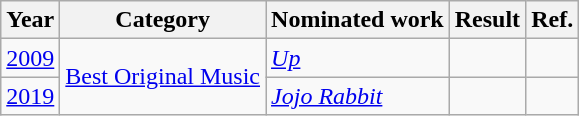<table class="wikitable">
<tr>
<th>Year</th>
<th>Category</th>
<th>Nominated work</th>
<th>Result</th>
<th>Ref.</th>
</tr>
<tr>
<td><a href='#'>2009</a></td>
<td rowspan="2"><a href='#'>Best Original Music</a></td>
<td><em><a href='#'>Up</a></em></td>
<td></td>
<td align="center"></td>
</tr>
<tr>
<td><a href='#'>2019</a></td>
<td><em><a href='#'>Jojo Rabbit</a></em></td>
<td></td>
<td align="center"></td>
</tr>
</table>
